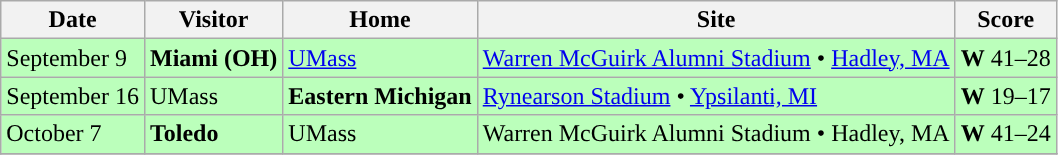<table class="wikitable">
<tr>
<th>Date</th>
<th>Visitor</th>
<th>Home</th>
<th>Site</th>
<th>Score</th>
</tr>
<tr style="background:#bfb;">
<td>September 9</td>
<td><strong>Miami (OH)</strong></td>
<td><a href='#'>UMass</a></td>
<td><a href='#'>Warren McGuirk Alumni Stadium</a> • <a href='#'>Hadley, MA</a></td>
<td><strong>W</strong> 41–28</td>
</tr>
<tr style="background:#bfb;">
<td>September 16</td>
<td>UMass</td>
<td><strong>Eastern Michigan</strong></td>
<td><a href='#'>Rynearson Stadium</a> • <a href='#'>Ypsilanti, MI</a></td>
<td><strong>W</strong> 19–17</td>
</tr>
<tr style="background:#bfb;">
<td>October 7</td>
<td><strong>Toledo</strong></td>
<td>UMass</td>
<td>Warren McGuirk Alumni Stadium • Hadley, MA</td>
<td><strong>W</strong> 41–24</td>
</tr>
<tr>
</tr>
</table>
